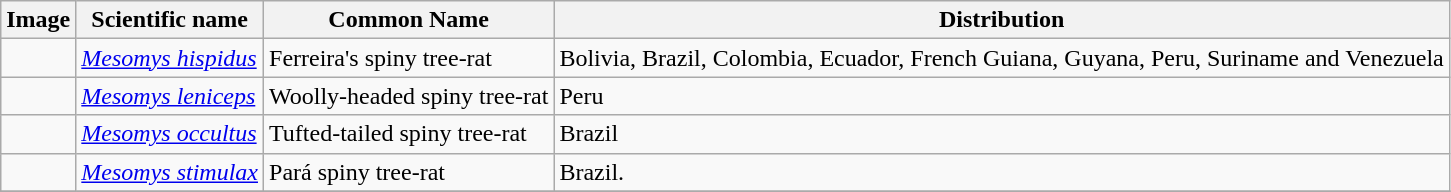<table class="wikitable">
<tr>
<th>Image</th>
<th>Scientific name</th>
<th>Common Name</th>
<th>Distribution</th>
</tr>
<tr>
<td></td>
<td><em><a href='#'>Mesomys hispidus</a></em></td>
<td>Ferreira's spiny tree-rat</td>
<td>Bolivia, Brazil, Colombia, Ecuador, French Guiana, Guyana, Peru, Suriname and Venezuela</td>
</tr>
<tr>
<td></td>
<td><em><a href='#'>Mesomys leniceps</a></em></td>
<td>Woolly-headed spiny tree-rat</td>
<td>Peru</td>
</tr>
<tr>
<td></td>
<td><em><a href='#'>Mesomys occultus</a></em></td>
<td>Tufted-tailed spiny tree-rat</td>
<td>Brazil</td>
</tr>
<tr>
<td></td>
<td><em><a href='#'>Mesomys stimulax</a></em></td>
<td>Pará spiny tree-rat</td>
<td>Brazil.</td>
</tr>
<tr>
</tr>
</table>
